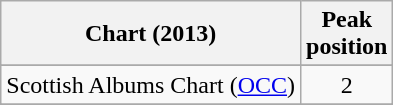<table class="wikitable sortable">
<tr>
<th>Chart (2013)</th>
<th>Peak<br>position</th>
</tr>
<tr>
</tr>
<tr>
</tr>
<tr>
</tr>
<tr>
</tr>
<tr>
</tr>
<tr>
</tr>
<tr>
</tr>
<tr>
</tr>
<tr>
</tr>
<tr>
</tr>
<tr>
</tr>
<tr>
</tr>
<tr>
<td align="left">Scottish Albums Chart (<a href='#'>OCC</a>)</td>
<td align="center">2</td>
</tr>
<tr>
</tr>
<tr>
</tr>
<tr>
</tr>
<tr>
</tr>
<tr>
</tr>
<tr>
</tr>
<tr>
</tr>
<tr>
</tr>
<tr>
</tr>
</table>
